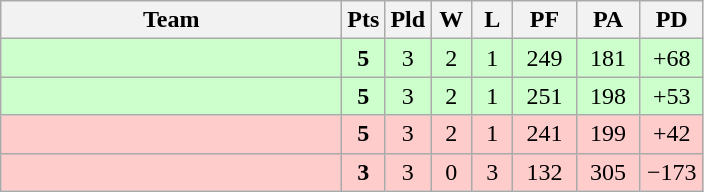<table class=wikitable style="text-align:center">
<tr>
<th width=220>Team</th>
<th width=20>Pts</th>
<th width=20>Pld</th>
<th width=20>W</th>
<th width=20>L</th>
<th width=35>PF</th>
<th width=35>PA</th>
<th width=35>PD</th>
</tr>
<tr bgcolor=#ccffcc>
<td align=left></td>
<td><strong>5</strong></td>
<td>3</td>
<td>2</td>
<td>1</td>
<td>249</td>
<td>181</td>
<td>+68</td>
</tr>
<tr bgcolor=#ccffcc>
<td align=left></td>
<td><strong>5</strong></td>
<td>3</td>
<td>2</td>
<td>1</td>
<td>251</td>
<td>198</td>
<td>+53</td>
</tr>
<tr bgcolor=#ffcccc>
<td align=left></td>
<td><strong>5</strong></td>
<td>3</td>
<td>2</td>
<td>1</td>
<td>241</td>
<td>199</td>
<td>+42</td>
</tr>
<tr bgcolor=#ffcccc>
<td align=left></td>
<td><strong>3</strong></td>
<td>3</td>
<td>0</td>
<td>3</td>
<td>132</td>
<td>305</td>
<td>−173</td>
</tr>
</table>
